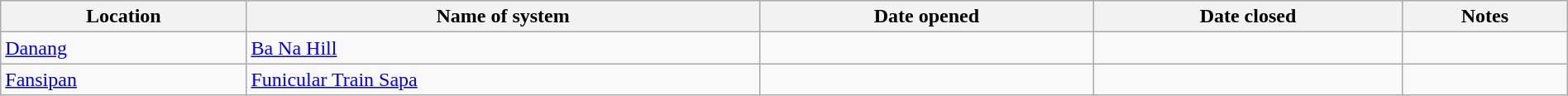<table class="wikitable" width=100%>
<tr>
<th>Location</th>
<th>Name of system</th>
<th>Date opened</th>
<th>Date closed</th>
<th>Notes</th>
</tr>
<tr>
<td><a href='#'>Danang</a></td>
<td><a href='#'>Ba Na Hill</a></td>
<td></td>
<td></td>
<td></td>
</tr>
<tr>
<td><a href='#'>Fansipan</a></td>
<td><a href='#'>Funicular Train Sapa</a></td>
<td></td>
<td></td>
<td></td>
</tr>
</table>
